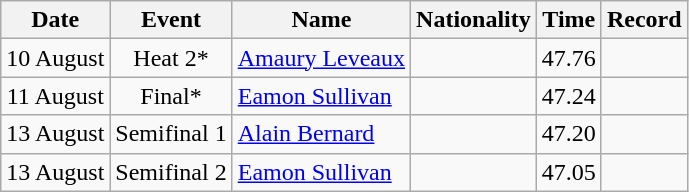<table class="wikitable" style="text-align:center">
<tr>
<th>Date</th>
<th>Event</th>
<th>Name</th>
<th>Nationality</th>
<th>Time</th>
<th>Record</th>
</tr>
<tr>
<td>10 August</td>
<td>Heat 2*</td>
<td align=left><a href='#'>Amaury Leveaux</a></td>
<td align=left></td>
<td>47.76</td>
<td></td>
</tr>
<tr>
<td>11 August</td>
<td>Final*</td>
<td align=left><a href='#'>Eamon Sullivan</a></td>
<td align=left></td>
<td>47.24</td>
<td></td>
</tr>
<tr>
<td>13 August</td>
<td>Semifinal 1</td>
<td align=left><a href='#'>Alain Bernard</a></td>
<td align=left></td>
<td>47.20</td>
<td></td>
</tr>
<tr>
<td>13 August</td>
<td>Semifinal 2</td>
<td align=left><a href='#'>Eamon Sullivan</a></td>
<td align=left></td>
<td>47.05</td>
<td></td>
</tr>
</table>
